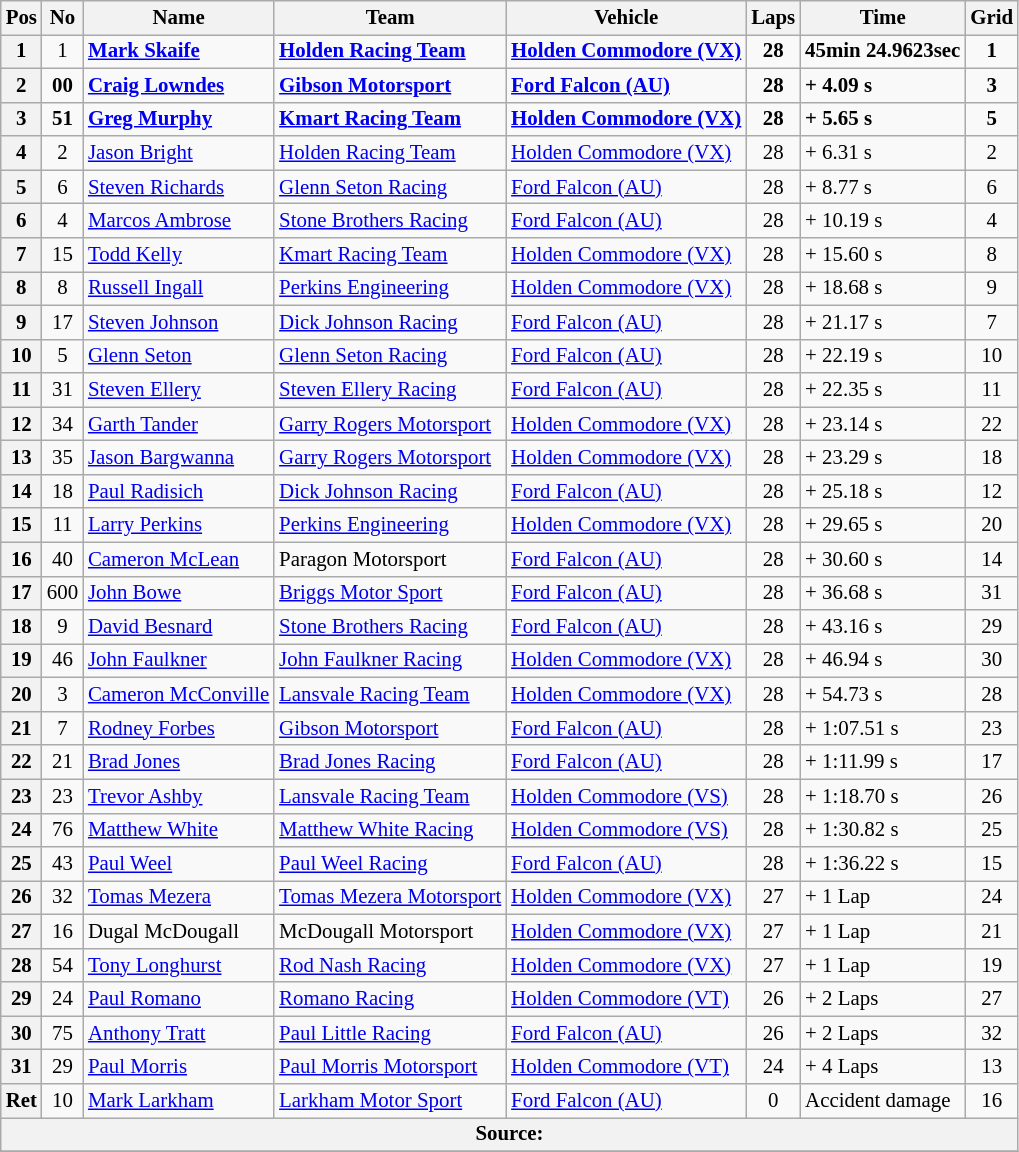<table class="wikitable" style="font-size: 87%;">
<tr>
<th>Pos</th>
<th>No</th>
<th>Name</th>
<th>Team</th>
<th>Vehicle</th>
<th>Laps</th>
<th>Time</th>
<th>Grid</th>
</tr>
<tr>
<th>1</th>
<td align=center>1</td>
<td><strong> <a href='#'>Mark Skaife</a></strong></td>
<td><strong><a href='#'>Holden Racing Team</a></strong></td>
<td><strong><a href='#'>Holden Commodore (VX)</a></strong></td>
<td align=center><strong>28</strong></td>
<td><strong>45min 24.9623sec</strong></td>
<td align=center><strong>1</strong></td>
</tr>
<tr>
<th>2</th>
<td align=center><strong>00</strong></td>
<td> <strong><a href='#'>Craig Lowndes</a></strong></td>
<td><strong><a href='#'>Gibson Motorsport</a></strong></td>
<td><strong><a href='#'>Ford Falcon (AU)</a></strong></td>
<td align=center><strong>28</strong></td>
<td><strong>+ 4.09 s</strong></td>
<td align=center><strong>3</strong></td>
</tr>
<tr>
<th>3</th>
<td align=center><strong>51</strong></td>
<td> <strong><a href='#'>Greg Murphy</a></strong></td>
<td><strong><a href='#'>Kmart Racing Team</a></strong></td>
<td><strong><a href='#'>Holden Commodore (VX)</a></strong></td>
<td align=center><strong>28</strong></td>
<td><strong>+ 5.65 s</strong></td>
<td align=center><strong>5</strong></td>
</tr>
<tr>
<th>4</th>
<td align=center>2</td>
<td> <a href='#'>Jason Bright</a></td>
<td><a href='#'>Holden Racing Team</a></td>
<td><a href='#'>Holden Commodore (VX)</a></td>
<td align=center>28</td>
<td>+ 6.31 s</td>
<td align=center>2</td>
</tr>
<tr>
<th>5</th>
<td align=center>6</td>
<td> <a href='#'>Steven Richards</a></td>
<td><a href='#'>Glenn Seton Racing</a></td>
<td><a href='#'>Ford Falcon (AU)</a></td>
<td align=center>28</td>
<td>+ 8.77 s</td>
<td align=center>6</td>
</tr>
<tr>
<th>6</th>
<td align=center>4</td>
<td> <a href='#'>Marcos Ambrose</a></td>
<td><a href='#'>Stone Brothers Racing</a></td>
<td><a href='#'>Ford Falcon (AU)</a></td>
<td align=center>28</td>
<td>+ 10.19 s</td>
<td align=center>4</td>
</tr>
<tr>
<th>7</th>
<td align=center>15</td>
<td> <a href='#'>Todd Kelly</a></td>
<td><a href='#'>Kmart Racing Team</a></td>
<td><a href='#'>Holden Commodore (VX)</a></td>
<td align=center>28</td>
<td>+ 15.60 s</td>
<td align=center>8</td>
</tr>
<tr>
<th>8</th>
<td align=center>8</td>
<td> <a href='#'>Russell Ingall</a></td>
<td><a href='#'>Perkins Engineering</a></td>
<td><a href='#'>Holden Commodore (VX)</a></td>
<td align=center>28</td>
<td>+ 18.68 s</td>
<td align=center>9</td>
</tr>
<tr>
<th>9</th>
<td align=center>17</td>
<td> <a href='#'>Steven Johnson</a></td>
<td><a href='#'>Dick Johnson Racing</a></td>
<td><a href='#'>Ford Falcon (AU)</a></td>
<td align=center>28</td>
<td>+ 21.17 s</td>
<td align=center>7</td>
</tr>
<tr>
<th>10</th>
<td align=center>5</td>
<td> <a href='#'>Glenn Seton</a></td>
<td><a href='#'>Glenn Seton Racing</a></td>
<td><a href='#'>Ford Falcon (AU)</a></td>
<td align=center>28</td>
<td>+ 22.19 s</td>
<td align=center>10</td>
</tr>
<tr>
<th>11</th>
<td align=center>31</td>
<td> <a href='#'>Steven Ellery</a></td>
<td><a href='#'>Steven Ellery Racing</a></td>
<td><a href='#'>Ford Falcon (AU)</a></td>
<td align=center>28</td>
<td>+ 22.35 s</td>
<td align=center>11</td>
</tr>
<tr>
<th>12</th>
<td align=center>34</td>
<td> <a href='#'>Garth Tander</a></td>
<td><a href='#'>Garry Rogers Motorsport</a></td>
<td><a href='#'>Holden Commodore (VX)</a></td>
<td align=center>28</td>
<td>+ 23.14 s</td>
<td align=center>22</td>
</tr>
<tr>
<th>13</th>
<td align=center>35</td>
<td> <a href='#'>Jason Bargwanna</a></td>
<td><a href='#'>Garry Rogers Motorsport</a></td>
<td><a href='#'>Holden Commodore (VX)</a></td>
<td align=center>28</td>
<td>+ 23.29 s</td>
<td align=center>18</td>
</tr>
<tr>
<th>14</th>
<td align=center>18</td>
<td> <a href='#'>Paul Radisich</a></td>
<td><a href='#'>Dick Johnson Racing</a></td>
<td><a href='#'>Ford Falcon (AU)</a></td>
<td align=center>28</td>
<td>+ 25.18 s</td>
<td align=center>12</td>
</tr>
<tr>
<th>15</th>
<td align=center>11</td>
<td> <a href='#'>Larry Perkins</a></td>
<td><a href='#'>Perkins Engineering</a></td>
<td><a href='#'>Holden Commodore (VX)</a></td>
<td align=center>28</td>
<td>+ 29.65 s</td>
<td align=center>20</td>
</tr>
<tr>
<th>16</th>
<td align=center>40</td>
<td> <a href='#'>Cameron McLean</a></td>
<td>Paragon Motorsport</td>
<td><a href='#'>Ford Falcon (AU)</a></td>
<td align=center>28</td>
<td>+ 30.60 s</td>
<td align=center>14</td>
</tr>
<tr>
<th>17</th>
<td align=center>600</td>
<td> <a href='#'>John Bowe</a></td>
<td><a href='#'>Briggs Motor Sport</a></td>
<td><a href='#'>Ford Falcon (AU)</a></td>
<td align=center>28</td>
<td>+ 36.68 s</td>
<td align=center>31</td>
</tr>
<tr>
<th>18</th>
<td align=center>9</td>
<td> <a href='#'>David Besnard</a></td>
<td><a href='#'>Stone Brothers Racing</a></td>
<td><a href='#'>Ford Falcon (AU)</a></td>
<td align=center>28</td>
<td>+ 43.16 s</td>
<td align=center>29</td>
</tr>
<tr>
<th>19</th>
<td align=center>46</td>
<td> <a href='#'>John Faulkner</a></td>
<td><a href='#'>John Faulkner Racing</a></td>
<td><a href='#'>Holden Commodore (VX)</a></td>
<td align=center>28</td>
<td>+ 46.94 s</td>
<td align=center>30</td>
</tr>
<tr>
<th>20</th>
<td align=center>3</td>
<td> <a href='#'>Cameron McConville</a></td>
<td><a href='#'>Lansvale Racing Team</a></td>
<td><a href='#'>Holden Commodore (VX)</a></td>
<td align=center>28</td>
<td>+ 54.73 s</td>
<td align=center>28</td>
</tr>
<tr>
<th>21</th>
<td align=center>7</td>
<td> <a href='#'>Rodney Forbes</a></td>
<td><a href='#'>Gibson Motorsport</a></td>
<td><a href='#'>Ford Falcon (AU)</a></td>
<td align=center>28</td>
<td>+ 1:07.51 s</td>
<td align=center>23</td>
</tr>
<tr>
<th>22</th>
<td align=center>21</td>
<td> <a href='#'>Brad Jones</a></td>
<td><a href='#'>Brad Jones Racing</a></td>
<td><a href='#'>Ford Falcon (AU)</a></td>
<td align=center>28</td>
<td>+ 1:11.99 s</td>
<td align=center>17</td>
</tr>
<tr>
<th>23</th>
<td align=center>23</td>
<td> <a href='#'>Trevor Ashby</a></td>
<td><a href='#'>Lansvale Racing Team</a></td>
<td><a href='#'>Holden Commodore (VS)</a></td>
<td align=center>28</td>
<td>+ 1:18.70 s</td>
<td align=center>26</td>
</tr>
<tr>
<th>24</th>
<td align=center>76</td>
<td> <a href='#'>Matthew White</a></td>
<td><a href='#'>Matthew White Racing</a></td>
<td><a href='#'>Holden Commodore (VS)</a></td>
<td align=center>28</td>
<td>+ 1:30.82 s</td>
<td align=center>25</td>
</tr>
<tr>
<th>25</th>
<td align=center>43</td>
<td> <a href='#'>Paul Weel</a></td>
<td><a href='#'>Paul Weel Racing</a></td>
<td><a href='#'>Ford Falcon (AU)</a></td>
<td align=center>28</td>
<td>+ 1:36.22 s</td>
<td align=center>15</td>
</tr>
<tr>
<th>26</th>
<td align=center>32</td>
<td> <a href='#'>Tomas Mezera</a></td>
<td><a href='#'>Tomas Mezera Motorsport</a></td>
<td><a href='#'>Holden Commodore (VX)</a></td>
<td align=center>27</td>
<td>+ 1 Lap</td>
<td align=center>24</td>
</tr>
<tr>
<th>27</th>
<td align=center>16</td>
<td> Dugal McDougall</td>
<td>McDougall Motorsport</td>
<td><a href='#'>Holden Commodore (VX)</a></td>
<td align=center>27</td>
<td>+ 1 Lap</td>
<td align=center>21</td>
</tr>
<tr>
<th>28</th>
<td align=center>54</td>
<td> <a href='#'>Tony Longhurst</a></td>
<td><a href='#'>Rod Nash Racing</a></td>
<td><a href='#'>Holden Commodore (VX)</a></td>
<td align=center>27</td>
<td>+ 1 Lap</td>
<td align=center>19</td>
</tr>
<tr>
<th>29</th>
<td align=center>24</td>
<td> <a href='#'>Paul Romano</a></td>
<td><a href='#'>Romano Racing</a></td>
<td><a href='#'>Holden Commodore (VT)</a></td>
<td align=center>26</td>
<td>+ 2 Laps</td>
<td align=center>27</td>
</tr>
<tr>
<th>30</th>
<td align=center>75</td>
<td> <a href='#'>Anthony Tratt</a></td>
<td><a href='#'>Paul Little Racing</a></td>
<td><a href='#'>Ford Falcon (AU)</a></td>
<td align=center>26</td>
<td>+ 2 Laps</td>
<td align=center>32</td>
</tr>
<tr>
<th>31</th>
<td align=center>29</td>
<td> <a href='#'>Paul Morris</a></td>
<td><a href='#'>Paul Morris Motorsport</a></td>
<td><a href='#'>Holden Commodore (VT)</a></td>
<td align=center>24</td>
<td>+ 4 Laps</td>
<td align=center>13</td>
</tr>
<tr>
<th>Ret</th>
<td align=center>10</td>
<td> <a href='#'>Mark Larkham</a></td>
<td><a href='#'>Larkham Motor Sport</a></td>
<td><a href='#'>Ford Falcon (AU)</a></td>
<td align=center>0</td>
<td>Accident damage</td>
<td align=center>16</td>
</tr>
<tr>
<th colspan=8>Source:</th>
</tr>
<tr>
</tr>
</table>
